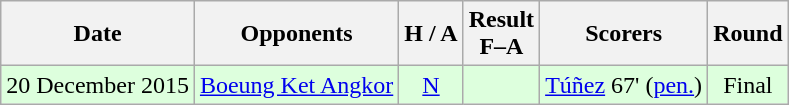<table class="wikitable" style="text-align:center">
<tr>
<th>Date</th>
<th>Opponents</th>
<th>H / A</th>
<th>Result<br>F–A</th>
<th>Scorers</th>
<th>Round</th>
</tr>
<tr bgcolor="#ddffdd">
<td>20 December 2015</td>
<td> <a href='#'>Boeung Ket Angkor</a></td>
<td><a href='#'>N</a></td>
<td><br></td>
<td><a href='#'>Túñez</a> 67' (<a href='#'>pen.</a>)</td>
<td>Final</td>
</tr>
</table>
